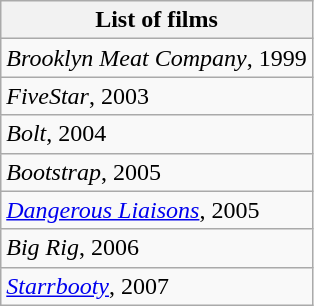<table class="wikitable">
<tr>
<th>List of films</th>
</tr>
<tr>
<td><em>Brooklyn Meat Company</em>, 1999</td>
</tr>
<tr>
<td><em>FiveStar</em>, 2003</td>
</tr>
<tr>
<td><em>Bolt</em>, 2004</td>
</tr>
<tr>
<td><em>Bootstrap</em>, 2005</td>
</tr>
<tr>
<td><em><a href='#'>Dangerous Liaisons</a></em>, 2005</td>
</tr>
<tr>
<td><em>Big Rig</em>, 2006</td>
</tr>
<tr>
<td><em><a href='#'>Starrbooty</a></em>, 2007</td>
</tr>
</table>
